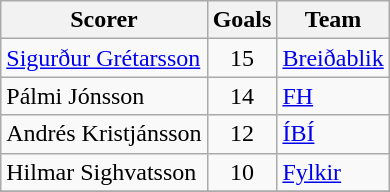<table class="wikitable">
<tr>
<th>Scorer</th>
<th>Goals</th>
<th>Team</th>
</tr>
<tr>
<td> <a href='#'>Sigurður Grétarsson</a></td>
<td align=center>15</td>
<td><a href='#'>Breiðablik</a></td>
</tr>
<tr>
<td> Pálmi Jónsson</td>
<td align=center>14</td>
<td><a href='#'>FH</a></td>
</tr>
<tr>
<td> Andrés Kristjánsson</td>
<td align=center>12</td>
<td><a href='#'>ÍBÍ</a></td>
</tr>
<tr>
<td> Hilmar Sighvatsson</td>
<td align=center>10</td>
<td><a href='#'>Fylkir</a></td>
</tr>
<tr>
</tr>
</table>
